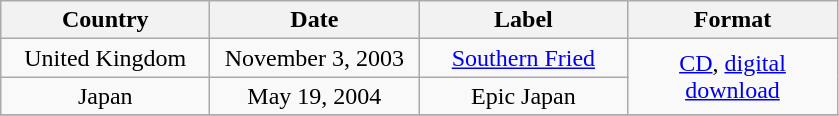<table class="wikitable" style="text-align:center;">
<tr>
<th rowspan="1" width="132">Country</th>
<th rowspan="1" width="132">Date</th>
<th rowspan="1" width="132">Label</th>
<th rowspan="1" width="132">Format</th>
</tr>
<tr>
<td>United Kingdom</td>
<td>November 3, 2003</td>
<td><a href='#'>Southern Fried</a></td>
<td rowspan="2"><a href='#'>CD</a>, <a href='#'>digital download</a></td>
</tr>
<tr>
<td>Japan</td>
<td>May 19, 2004</td>
<td>Epic Japan</td>
</tr>
<tr>
</tr>
</table>
